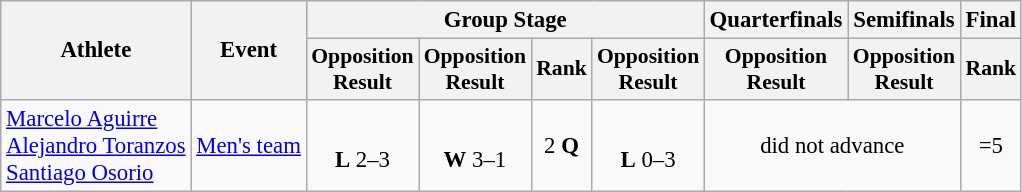<table class="wikitable" style="font-size:95%">
<tr>
<th rowspan=2>Athlete</th>
<th rowspan=2>Event</th>
<th colspan=4>Group Stage</th>
<th>Quarterfinals</th>
<th>Semifinals</th>
<th colspan=2>Final</th>
</tr>
<tr style="font-size:95%">
<th>Opposition<br>Result</th>
<th>Opposition<br>Result</th>
<th>Rank</th>
<th>Opposition<br>Result</th>
<th>Opposition<br>Result</th>
<th>Opposition<br>Result</th>
<th>Rank</th>
</tr>
<tr align=center>
<td align=left><a href='#'>Marcelo Aguirre</a><br><a href='#'>Alejandro Toranzos</a><br><a href='#'>Santiago Osorio</a></td>
<td align=left><a href='#'>Men's team</a></td>
<td><br><strong>L</strong> 2–3</td>
<td><br><strong>W</strong> 3–1</td>
<td>2 <strong>Q</strong></td>
<td><br><strong>L</strong> 0–3</td>
<td colspan=2>did not advance</td>
<td>=5</td>
</tr>
</table>
